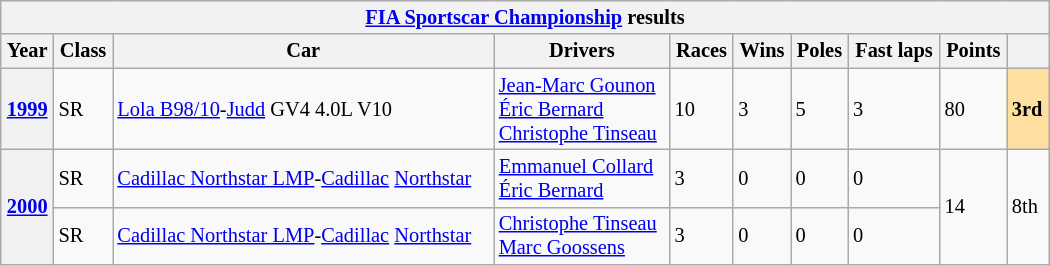<table class="wikitable" style="font-size:85%; width:700px">
<tr>
<th colspan=10><a href='#'>FIA Sportscar Championship</a> results</th>
</tr>
<tr>
<th>Year</th>
<th>Class</th>
<th>Car</th>
<th>Drivers</th>
<th>Races</th>
<th>Wins</th>
<th>Poles</th>
<th>Fast laps</th>
<th>Points</th>
<th></th>
</tr>
<tr>
<th><a href='#'>1999</a></th>
<td>SR</td>
<td><a href='#'>Lola B98/10</a>-<a href='#'>Judd</a> GV4 4.0L V10</td>
<td> <a href='#'>Jean-Marc Gounon</a><br> <a href='#'>Éric Bernard</a><br> <a href='#'>Christophe Tinseau</a></td>
<td>10</td>
<td>3</td>
<td>5</td>
<td>3</td>
<td>80</td>
<td style="background:#FFDF9F;"><strong>3rd</strong></td>
</tr>
<tr>
<th rowspan=2><a href='#'>2000</a></th>
<td>SR</td>
<td><a href='#'>Cadillac Northstar LMP</a>-<a href='#'>Cadillac</a> <a href='#'>Northstar</a></td>
<td> <a href='#'>Emmanuel Collard</a><br> <a href='#'>Éric Bernard</a></td>
<td>3</td>
<td>0</td>
<td>0</td>
<td>0</td>
<td rowspan=2>14</td>
<td rowspan=2>8th</td>
</tr>
<tr>
<td>SR</td>
<td><a href='#'>Cadillac Northstar LMP</a>-<a href='#'>Cadillac</a> <a href='#'>Northstar</a></td>
<td> <a href='#'>Christophe Tinseau</a><br> <a href='#'>Marc Goossens</a></td>
<td>3</td>
<td>0</td>
<td>0</td>
<td>0</td>
</tr>
</table>
